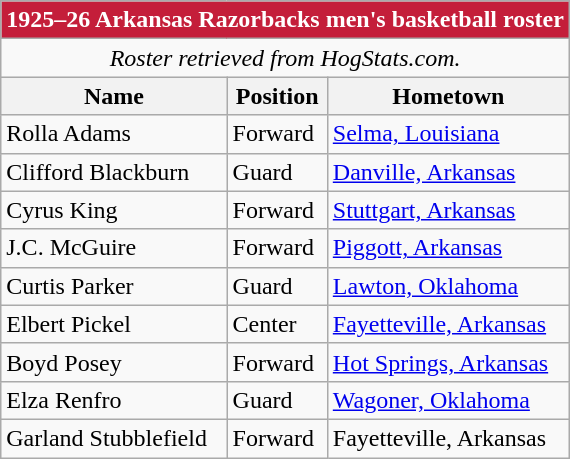<table class="wikitable">
<tr>
<td colspan="9" style="background-color: #C41E3A; color: #FFFFFF"><strong>1925–26 Arkansas Razorbacks men's basketball roster</strong></td>
</tr>
<tr>
<td colspan="9" align="center"><em>Roster retrieved from HogStats.com. </em></td>
</tr>
<tr>
<th>Name</th>
<th>Position</th>
<th>Hometown</th>
</tr>
<tr>
<td>Rolla Adams</td>
<td>Forward</td>
<td><a href='#'>Selma, Louisiana</a></td>
</tr>
<tr>
<td>Clifford Blackburn</td>
<td>Guard</td>
<td><a href='#'>Danville, Arkansas</a></td>
</tr>
<tr>
<td>Cyrus King</td>
<td>Forward</td>
<td><a href='#'>Stuttgart, Arkansas</a></td>
</tr>
<tr>
<td>J.C. McGuire</td>
<td>Forward</td>
<td><a href='#'>Piggott, Arkansas</a></td>
</tr>
<tr>
<td>Curtis Parker</td>
<td>Guard</td>
<td><a href='#'>Lawton, Oklahoma</a></td>
</tr>
<tr>
<td>Elbert Pickel</td>
<td>Center</td>
<td><a href='#'>Fayetteville, Arkansas</a></td>
</tr>
<tr>
<td>Boyd Posey</td>
<td>Forward</td>
<td><a href='#'>Hot Springs, Arkansas</a></td>
</tr>
<tr>
<td>Elza Renfro</td>
<td>Guard</td>
<td><a href='#'>Wagoner, Oklahoma</a></td>
</tr>
<tr>
<td>Garland Stubblefield</td>
<td>Forward</td>
<td>Fayetteville, Arkansas</td>
</tr>
</table>
